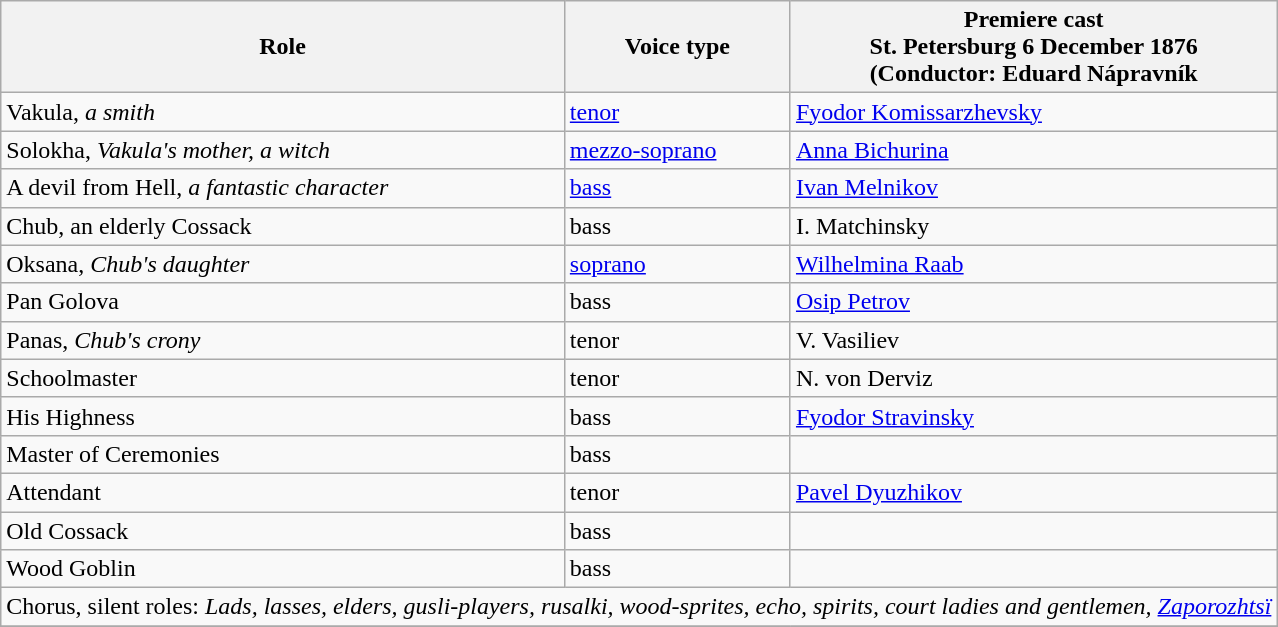<table class="wikitable">
<tr>
<th>Role</th>
<th>Voice type</th>
<th>Premiere cast<br>St. Petersburg 6 December 1876<br>(Conductor: Eduard Nápravník</th>
</tr>
<tr>
<td>Vakula, <em>a smith</em></td>
<td><a href='#'>tenor</a></td>
<td><a href='#'>Fyodor Komissarzhevsky</a></td>
</tr>
<tr>
<td>Solokha, <em>Vakula's mother, a witch</em></td>
<td><a href='#'>mezzo-soprano</a></td>
<td><a href='#'>Anna Bichurina</a></td>
</tr>
<tr>
<td>A devil from Hell, <em>a fantastic character</em></td>
<td><a href='#'>bass</a></td>
<td><a href='#'>Ivan Melnikov</a></td>
</tr>
<tr>
<td>Chub, an elderly Cossack</td>
<td>bass</td>
<td>I. Matchinsky</td>
</tr>
<tr>
<td>Oksana, <em>Chub's daughter</em></td>
<td><a href='#'>soprano</a></td>
<td><a href='#'>Wilhelmina Raab</a></td>
</tr>
<tr>
<td>Pan Golova</td>
<td>bass</td>
<td><a href='#'>Osip Petrov</a></td>
</tr>
<tr>
<td>Panas, <em>Chub's crony</em></td>
<td>tenor</td>
<td>V. Vasiliev</td>
</tr>
<tr>
<td>Schoolmaster</td>
<td>tenor</td>
<td>N. von Derviz</td>
</tr>
<tr>
<td>His Highness</td>
<td>bass</td>
<td><a href='#'>Fyodor Stravinsky</a></td>
</tr>
<tr>
<td>Master of Ceremonies</td>
<td>bass</td>
<td></td>
</tr>
<tr>
<td>Attendant</td>
<td>tenor</td>
<td><a href='#'>Pavel Dyuzhikov</a></td>
</tr>
<tr>
<td>Old Cossack</td>
<td>bass</td>
<td></td>
</tr>
<tr>
<td>Wood Goblin</td>
<td>bass</td>
<td></td>
</tr>
<tr>
<td colspan="3">Chorus, silent roles: <em>Lads, lasses, elders, gusli-players, rusalki, wood-sprites, echo, spirits, court ladies and gentlemen, <a href='#'>Zaporozhtsï</a></em></td>
</tr>
<tr>
</tr>
</table>
